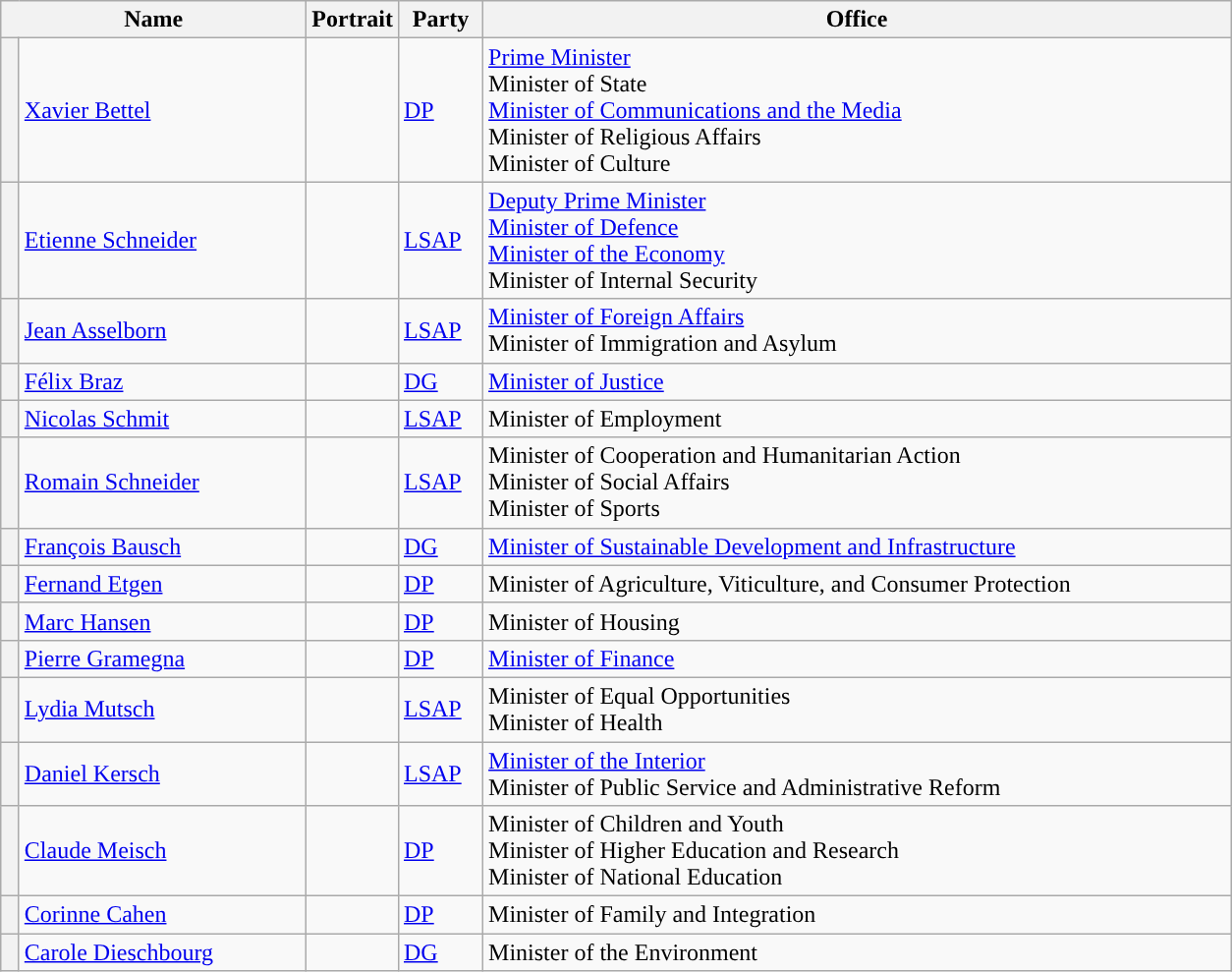<table class="wikitable">
<tr>
<th colspan=2 width=200px>Name</th>
<th scope=col class="unsortable">Portrait</th>
<th width="50px">Party</th>
<th width=500px>Office</th>
</tr>
<tr>
<th width=5px style="background-color: "></th>
<td valign=center><a href='#'>Xavier Bettel</a></td>
<td valign=center></td>
<td valign="center"><a href='#'>DP</a></td>
<td><a href='#'>Prime Minister</a> <br> Minister of State <br> <a href='#'>Minister of Communications and the Media</a> <br> Minister of Religious Affairs <br> Minister of Culture</td>
</tr>
<tr>
<th style="background-color: "></th>
<td valign=center><a href='#'>Etienne Schneider</a></td>
<td valign=center></td>
<td valign="center"><a href='#'>LSAP</a></td>
<td><a href='#'>Deputy Prime Minister</a> <br> <a href='#'>Minister of Defence</a> <br> <a href='#'>Minister of the Economy</a> <br> Minister of Internal Security</td>
</tr>
<tr>
<th style="background-color: "></th>
<td valign=center><a href='#'>Jean Asselborn</a></td>
<td valign=center></td>
<td valign="center"><a href='#'>LSAP</a></td>
<td><a href='#'>Minister of Foreign Affairs</a> <br> Minister of Immigration and Asylum</td>
</tr>
<tr>
<th style="background-color: "></th>
<td valign=center><a href='#'>Félix Braz</a></td>
<td valign=center></td>
<td valign="center"><a href='#'>DG</a></td>
<td><a href='#'>Minister of Justice</a></td>
</tr>
<tr>
<th style="background-color: "></th>
<td valign=center><a href='#'>Nicolas Schmit</a></td>
<td valign=center></td>
<td valign="center"><a href='#'>LSAP</a></td>
<td>Minister of Employment</td>
</tr>
<tr>
<th style="background-color: "></th>
<td valign=center><a href='#'>Romain Schneider</a></td>
<td valign=center></td>
<td valign="center"><a href='#'>LSAP</a></td>
<td>Minister of Cooperation and Humanitarian Action <br> Minister of Social Affairs <br> Minister of Sports</td>
</tr>
<tr>
<th style="background-color: "></th>
<td valign=center><a href='#'>François Bausch</a></td>
<td valign=center></td>
<td valign="center"><a href='#'>DG</a></td>
<td><a href='#'>Minister of Sustainable Development and Infrastructure</a></td>
</tr>
<tr>
<th style="background-color: "></th>
<td valign=center><a href='#'>Fernand Etgen</a></td>
<td valign=center></td>
<td valign="center"><a href='#'>DP</a></td>
<td>Minister of Agriculture, Viticulture, and Consumer Protection</td>
</tr>
<tr>
<th style="background-color: "></th>
<td valign=center><a href='#'>Marc Hansen</a></td>
<td valign=center></td>
<td valign="center"><a href='#'>DP</a></td>
<td>Minister of Housing</td>
</tr>
<tr>
<th style="background-color: "></th>
<td valign=center><a href='#'>Pierre Gramegna</a></td>
<td valign=center></td>
<td valign="center"><a href='#'>DP</a></td>
<td><a href='#'>Minister of Finance</a></td>
</tr>
<tr>
<th style="background-color: "></th>
<td valign=center><a href='#'>Lydia Mutsch</a></td>
<td valign=center></td>
<td valign="center"><a href='#'>LSAP</a></td>
<td>Minister of Equal Opportunities <br> Minister of Health</td>
</tr>
<tr>
<th style="background-color: "></th>
<td valign=center><a href='#'>Daniel Kersch</a></td>
<td valign=center></td>
<td valign="center"><a href='#'>LSAP</a></td>
<td><a href='#'>Minister of the Interior</a> <br> Minister of Public Service and Administrative Reform</td>
</tr>
<tr>
<th style="background-color: "></th>
<td valign=center><a href='#'>Claude Meisch</a></td>
<td valign=center></td>
<td valign="center"><a href='#'>DP</a></td>
<td>Minister of Children and Youth <br> Minister of Higher Education and Research <br> Minister of National Education</td>
</tr>
<tr>
<th style="background-color: "></th>
<td valign=center><a href='#'>Corinne Cahen</a></td>
<td valign=center></td>
<td valign="center"><a href='#'>DP</a></td>
<td>Minister of Family and Integration</td>
</tr>
<tr>
<th style="background-color: "></th>
<td valign=center><a href='#'>Carole Dieschbourg</a></td>
<td valign=center></td>
<td valign="center"><a href='#'>DG</a></td>
<td>Minister of the Environment</td>
</tr>
</table>
